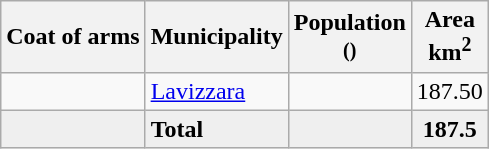<table class="wikitable">
<tr>
<th>Coat of arms</th>
<th>Municipality</th>
<th>Population<br><small>()</small></th>
<th>Area <br>km<sup>2</sup></th>
</tr>
<tr>
<td></td>
<td><a href='#'>Lavizzara</a></td>
<td align="center"></td>
<td align="center">187.50</td>
</tr>
<tr>
<td bgcolor="#EFEFEF"></td>
<td bgcolor="#EFEFEF"><strong>Total</strong></td>
<td bgcolor="#EFEFEF" align="center"></td>
<td bgcolor="#EFEFEF" align="center"><strong>187.5</strong></td>
</tr>
</table>
